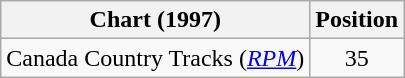<table class="wikitable sortable">
<tr>
<th scope="col">Chart (1997)</th>
<th scope="col">Position</th>
</tr>
<tr>
<td>Canada Country Tracks (<em><a href='#'>RPM</a></em>)</td>
<td align="center">35</td>
</tr>
</table>
